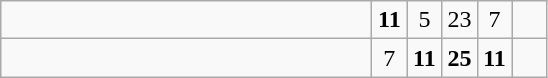<table class="wikitable">
<tr>
<td style="width:15em"></td>
<td align=center style="width:1em"><strong>11</strong></td>
<td align=center style="width:1em">5</td>
<td align=center style="width:1em">23</td>
<td align=center style="width:1em">7</td>
<td align=center style="width:1em"></td>
</tr>
<tr>
<td style="width:15em"></td>
<td align=center style="width:1em">7</td>
<td align=center style="width:1em"><strong>11</strong></td>
<td align=center style="width:1em"><strong>25</strong></td>
<td align=center style="width:1em"><strong>11</strong></td>
<td align=center style="width:1em"></td>
</tr>
</table>
